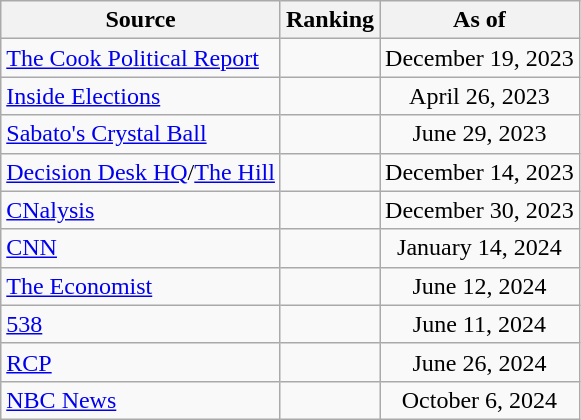<table class="wikitable" style="text-align:center">
<tr>
<th>Source</th>
<th>Ranking</th>
<th>As of</th>
</tr>
<tr>
<td align=left><a href='#'>The Cook Political Report</a></td>
<td></td>
<td>December 19, 2023</td>
</tr>
<tr>
<td align=left><a href='#'>Inside Elections</a></td>
<td></td>
<td>April 26, 2023</td>
</tr>
<tr>
<td align=left><a href='#'>Sabato's Crystal Ball</a></td>
<td></td>
<td>June 29, 2023</td>
</tr>
<tr>
<td align=left><a href='#'>Decision Desk HQ</a>/<a href='#'>The Hill</a></td>
<td></td>
<td>December 14, 2023</td>
</tr>
<tr>
<td align=left><a href='#'>CNalysis</a></td>
<td></td>
<td>December 30, 2023</td>
</tr>
<tr>
<td align=left><a href='#'>CNN</a></td>
<td></td>
<td>January 14, 2024</td>
</tr>
<tr>
<td align=left><a href='#'>The Economist</a></td>
<td></td>
<td>June 12, 2024</td>
</tr>
<tr>
<td align="left"><a href='#'>538</a></td>
<td></td>
<td>June 11, 2024</td>
</tr>
<tr>
<td align="left"><a href='#'>RCP</a></td>
<td></td>
<td>June 26, 2024</td>
</tr>
<tr>
<td align="left"><a href='#'>NBC News</a></td>
<td></td>
<td>October 6, 2024</td>
</tr>
</table>
